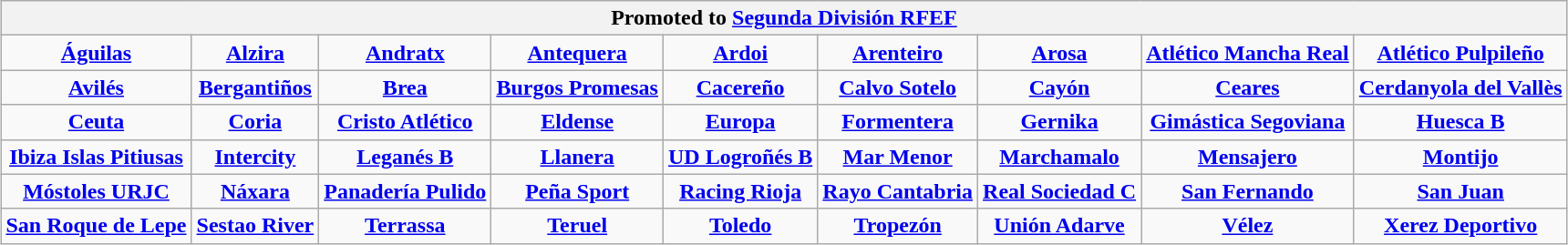<table class="wikitable" style="text-align: center; margin: 0 auto;">
<tr>
<th colspan="9">Promoted to <a href='#'>Segunda División RFEF</a></th>
</tr>
<tr>
<td><strong><a href='#'>Águilas</a></strong><br></td>
<td><strong><a href='#'>Alzira</a></strong><br></td>
<td><strong><a href='#'>Andratx</a></strong><br></td>
<td><strong><a href='#'>Antequera</a></strong><br></td>
<td><strong><a href='#'>Ardoi</a></strong><br></td>
<td><strong><a href='#'>Arenteiro</a></strong><br></td>
<td><strong><a href='#'>Arosa</a></strong><br></td>
<td><strong><a href='#'>Atlético Mancha Real</a></strong><br></td>
<td><strong><a href='#'>Atlético Pulpileño</a></strong><br></td>
</tr>
<tr>
<td><strong><a href='#'>Avilés</a></strong><br></td>
<td><strong><a href='#'>Bergantiños</a></strong><br></td>
<td><strong><a href='#'>Brea</a></strong><br></td>
<td><strong><a href='#'>Burgos Promesas</a></strong><br></td>
<td><strong><a href='#'>Cacereño</a></strong><br></td>
<td><strong><a href='#'>Calvo Sotelo</a></strong><br></td>
<td><strong><a href='#'>Cayón</a></strong><br></td>
<td><strong><a href='#'>Ceares</a></strong><br></td>
<td><strong><a href='#'>Cerdanyola del Vallès</a></strong><br></td>
</tr>
<tr>
<td><strong><a href='#'>Ceuta</a></strong><br></td>
<td><strong><a href='#'>Coria</a></strong><br></td>
<td><strong><a href='#'>Cristo Atlético</a></strong><br></td>
<td><strong><a href='#'>Eldense</a></strong><br></td>
<td><strong><a href='#'>Europa</a></strong><br></td>
<td><strong><a href='#'>Formentera</a></strong><br></td>
<td><strong><a href='#'>Gernika</a></strong><br></td>
<td><strong><a href='#'>Gimástica Segoviana</a></strong><br></td>
<td><strong><a href='#'>Huesca B</a></strong><br></td>
</tr>
<tr>
<td><strong><a href='#'>Ibiza Islas Pitiusas</a></strong><br></td>
<td><strong><a href='#'>Intercity</a></strong><br></td>
<td><strong><a href='#'>Leganés B</a></strong><br></td>
<td><strong><a href='#'>Llanera</a></strong><br></td>
<td><strong><a href='#'>UD Logroñés B</a></strong><br></td>
<td><strong><a href='#'>Mar Menor</a></strong><br></td>
<td><strong><a href='#'>Marchamalo</a></strong><br></td>
<td><strong><a href='#'>Mensajero</a></strong><br></td>
<td><strong><a href='#'>Montijo</a></strong><br></td>
</tr>
<tr>
<td><strong><a href='#'>Móstoles URJC</a></strong><br></td>
<td><strong><a href='#'>Náxara</a></strong><br></td>
<td><strong><a href='#'>Panadería Pulido</a></strong><br></td>
<td><strong><a href='#'>Peña Sport</a></strong><br></td>
<td><strong><a href='#'>Racing Rioja</a></strong><br></td>
<td><strong><a href='#'>Rayo Cantabria</a></strong><br></td>
<td><strong><a href='#'>Real Sociedad C</a></strong><br></td>
<td><strong><a href='#'>San Fernando</a></strong><br></td>
<td><strong><a href='#'>San Juan</a></strong><br></td>
</tr>
<tr>
<td><strong><a href='#'>San Roque de Lepe</a></strong><br></td>
<td><strong><a href='#'>Sestao River</a></strong><br></td>
<td><strong><a href='#'>Terrassa</a></strong><br></td>
<td><strong><a href='#'>Teruel</a></strong><br></td>
<td><strong><a href='#'>Toledo</a></strong><br></td>
<td><strong><a href='#'>Tropezón</a></strong><br></td>
<td><strong><a href='#'>Unión Adarve</a></strong><br></td>
<td><strong><a href='#'>Vélez</a></strong><br></td>
<td><strong><a href='#'>Xerez Deportivo</a></strong><br></td>
</tr>
</table>
